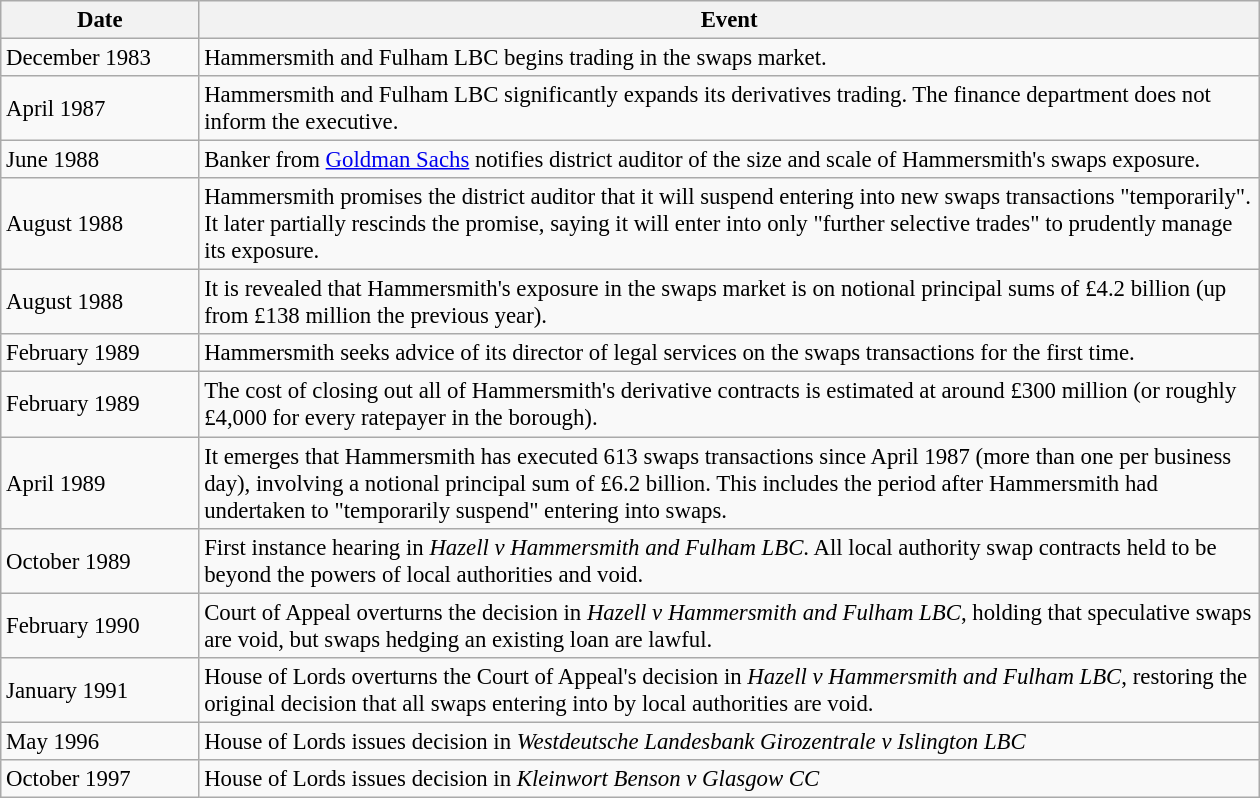<table class="wikitable" style="font-size: 95%; ">
<tr>
<th align="center" width="125">Date</th>
<th align="center" width="700">Event</th>
</tr>
<tr>
<td>December 1983</td>
<td>Hammersmith and Fulham LBC begins trading in the swaps market.</td>
</tr>
<tr>
<td>April 1987</td>
<td>Hammersmith and Fulham LBC significantly expands its derivatives trading.  The finance department does not inform the executive.</td>
</tr>
<tr>
<td>June 1988</td>
<td>Banker from <a href='#'>Goldman Sachs</a> notifies district auditor of the size and scale of Hammersmith's swaps exposure.</td>
</tr>
<tr>
<td>August 1988</td>
<td>Hammersmith promises the district auditor that it will suspend entering into new swaps transactions "temporarily".  It later partially rescinds the promise, saying it will enter into only "further selective trades" to prudently manage its exposure.</td>
</tr>
<tr>
<td>August 1988</td>
<td>It is revealed that Hammersmith's exposure in the swaps market is on notional principal sums of £4.2 billion (up from £138 million the previous year).</td>
</tr>
<tr>
<td>February 1989</td>
<td>Hammersmith seeks advice of its director of legal services on the swaps transactions for the first time.</td>
</tr>
<tr>
<td>February 1989</td>
<td>The cost of closing out all of Hammersmith's derivative contracts is estimated at around £300 million (or roughly £4,000 for every ratepayer in the borough).</td>
</tr>
<tr>
<td>April 1989</td>
<td>It emerges that Hammersmith has executed 613 swaps transactions since April 1987 (more than one per business day), involving a notional principal sum of £6.2 billion.  This includes the period after Hammersmith had undertaken to "temporarily suspend" entering into swaps.</td>
</tr>
<tr>
<td>October 1989</td>
<td>First instance hearing in <em>Hazell v Hammersmith and Fulham LBC</em>.  All local authority swap contracts held to be beyond the powers of local authorities and void.</td>
</tr>
<tr>
<td>February 1990</td>
<td>Court of Appeal overturns the decision in <em>Hazell v Hammersmith and Fulham LBC</em>, holding that speculative swaps are void, but swaps hedging an existing loan are lawful.</td>
</tr>
<tr>
<td>January 1991</td>
<td>House of Lords overturns the Court of Appeal's decision in <em>Hazell v Hammersmith and Fulham LBC</em>, restoring the original decision that all swaps entering into by local authorities are void.</td>
</tr>
<tr>
<td>May 1996</td>
<td>House of Lords issues decision in <em>Westdeutsche Landesbank Girozentrale v Islington LBC</em></td>
</tr>
<tr>
<td>October 1997</td>
<td>House of Lords issues decision in <em>Kleinwort Benson v Glasgow CC</em></td>
</tr>
</table>
